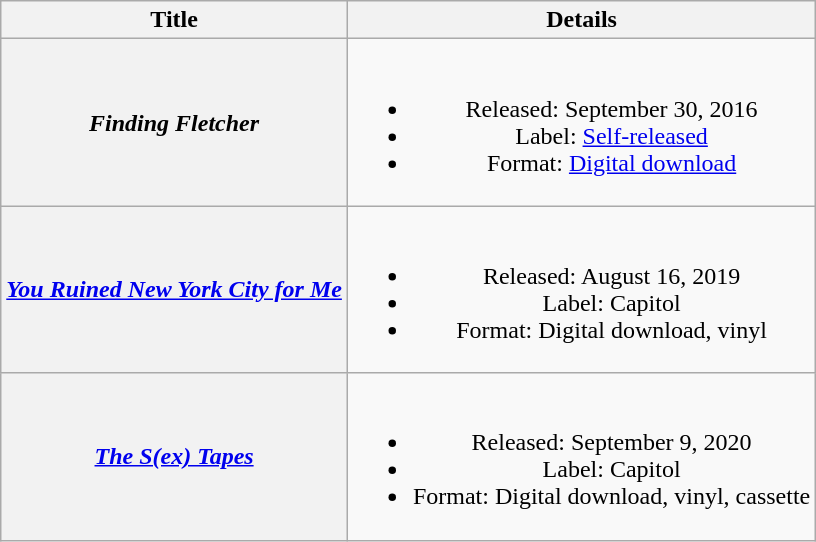<table class="wikitable plainrowheaders" style="text-align:center">
<tr>
<th scope="col">Title</th>
<th scope="col">Details</th>
</tr>
<tr>
<th scope="row"><em>Finding Fletcher</em></th>
<td><br><ul><li>Released: September 30, 2016</li><li>Label: <a href='#'>Self-released</a></li><li>Format: <a href='#'>Digital download</a></li></ul></td>
</tr>
<tr>
<th scope="row"><em><a href='#'>You Ruined New York City for Me</a></em></th>
<td><br><ul><li>Released: August 16, 2019</li><li>Label: Capitol</li><li>Format: Digital download, vinyl</li></ul></td>
</tr>
<tr>
<th scope="row"><em><a href='#'>The S(ex) Tapes</a></em></th>
<td><br><ul><li>Released: September 9, 2020</li><li>Label: Capitol</li><li>Format: Digital download, vinyl, cassette</li></ul></td>
</tr>
</table>
